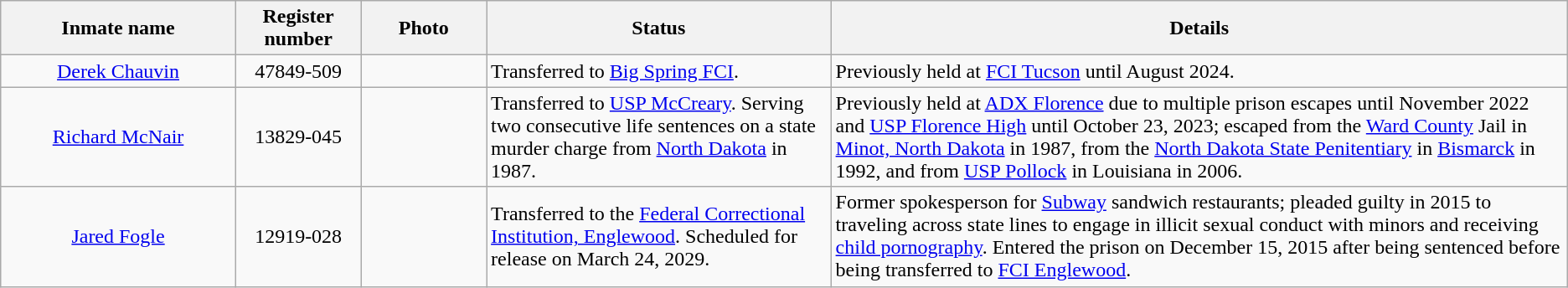<table class="wikitable sortable">
<tr>
<th width="15%">Inmate name</th>
<th width="8%">Register number</th>
<th width="8%">Photo</th>
<th width="22%">Status</th>
<th width="50%">Details</th>
</tr>
<tr>
<td style="text-align:center;"><a href='#'>Derek Chauvin</a></td>
<td style="text-align:center;">47849-509</td>
<td style="text-align:center;"></td>
<td>Transferred to <a href='#'>Big Spring FCI</a>.</td>
<td>Previously held at <a href='#'>FCI Tucson</a> until August 2024.</td>
</tr>
<tr>
<td style="text-align:center;"><a href='#'>Richard McNair</a></td>
<td style="text-align:center;">13829-045</td>
<td style="text-align:center;"></td>
<td>Transferred to <a href='#'>USP McCreary</a>. Serving two consecutive life sentences on a state murder charge from <a href='#'>North Dakota</a> in 1987.</td>
<td>Previously held at <a href='#'>ADX Florence</a> due to multiple prison escapes until November 2022 and <a href='#'>USP Florence High</a> until October 23, 2023; escaped from the <a href='#'>Ward County</a> Jail in <a href='#'>Minot, North Dakota</a> in 1987, from the <a href='#'>North Dakota State Penitentiary</a> in <a href='#'>Bismarck</a> in 1992, and from <a href='#'>USP Pollock</a> in Louisiana in 2006.</td>
</tr>
<tr>
<td style="text-align:center;"><a href='#'>Jared Fogle</a></td>
<td style="text-align:center;">12919-028</td>
<td style="text-align:center;"></td>
<td>Transferred to the <a href='#'>Federal Correctional Institution, Englewood</a>. Scheduled for release on March 24, 2029.</td>
<td>Former spokesperson for <a href='#'>Subway</a> sandwich restaurants; pleaded guilty in 2015 to traveling across state lines to engage in illicit sexual conduct with minors and receiving <a href='#'>child pornography</a>. Entered the prison on December 15, 2015 after being sentenced before being transferred to <a href='#'>FCI Englewood</a>.</td>
</tr>
</table>
